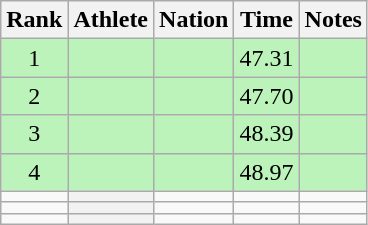<table class="wikitable plainrowheaders sortable" style="text-align:center;">
<tr>
<th scope=col>Rank</th>
<th scope=col>Athlete</th>
<th scope=col>Nation</th>
<th scope=col>Time</th>
<th scope=col>Notes</th>
</tr>
<tr bgcolor=#bbf3bb>
<td>1</td>
<th scope=row style="background:#bbf3bb; text-align:left;"></th>
<td align=left></td>
<td>47.31</td>
<td></td>
</tr>
<tr bgcolor=#bbf3bb>
<td>2</td>
<th scope=row style="background:#bbf3bb; text-align:left;"></th>
<td align=left></td>
<td>47.70</td>
<td></td>
</tr>
<tr bgcolor=#bbf3bb>
<td>3</td>
<th scope=row style="background:#bbf3bb; text-align:left;"></th>
<td align=left></td>
<td>48.39</td>
<td></td>
</tr>
<tr bgcolor=#bbf3bb>
<td>4</td>
<th scope=row style="background:#bbf3bb; text-align:left;"></th>
<td align=left></td>
<td>48.97</td>
<td></td>
</tr>
<tr>
<td></td>
<th scope=row style=text-align:left;></th>
<td align=left></td>
<td></td>
<td></td>
</tr>
<tr>
<td></td>
<th scope=row style=text-align:left;></th>
<td align=left></td>
<td></td>
<td></td>
</tr>
<tr>
<td></td>
<th scope=row style=text-align:left;></th>
<td align=left></td>
<td></td>
<td></td>
</tr>
</table>
